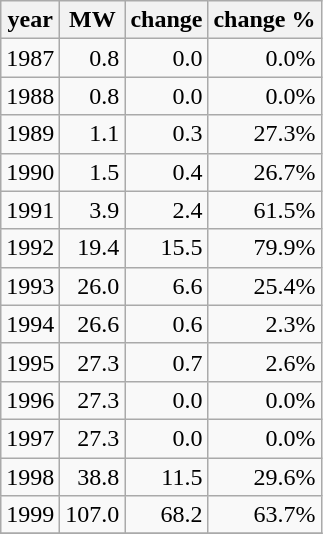<table class="wikitable" style="text-align:right">
<tr>
<th>year</th>
<th>MW</th>
<th>change</th>
<th>change %</th>
</tr>
<tr>
<td>1987</td>
<td>0.8</td>
<td>0.0</td>
<td>0.0%</td>
</tr>
<tr>
<td>1988</td>
<td>0.8</td>
<td>0.0</td>
<td>0.0%</td>
</tr>
<tr>
<td>1989</td>
<td>1.1</td>
<td>0.3</td>
<td>27.3%</td>
</tr>
<tr>
<td>1990</td>
<td>1.5</td>
<td>0.4</td>
<td>26.7%</td>
</tr>
<tr>
<td>1991</td>
<td>3.9</td>
<td>2.4</td>
<td>61.5%</td>
</tr>
<tr>
<td>1992</td>
<td>19.4</td>
<td>15.5</td>
<td>79.9%</td>
</tr>
<tr>
<td>1993</td>
<td>26.0</td>
<td>6.6</td>
<td>25.4%</td>
</tr>
<tr>
<td>1994</td>
<td>26.6</td>
<td>0.6</td>
<td>2.3%</td>
</tr>
<tr>
<td>1995</td>
<td>27.3</td>
<td>0.7</td>
<td>2.6%</td>
</tr>
<tr>
<td>1996</td>
<td>27.3</td>
<td>0.0</td>
<td>0.0%</td>
</tr>
<tr>
<td>1997</td>
<td>27.3</td>
<td>0.0</td>
<td>0.0%</td>
</tr>
<tr>
<td>1998</td>
<td>38.8</td>
<td>11.5</td>
<td>29.6%</td>
</tr>
<tr>
<td>1999</td>
<td>107.0</td>
<td>68.2</td>
<td>63.7%</td>
</tr>
<tr>
</tr>
</table>
